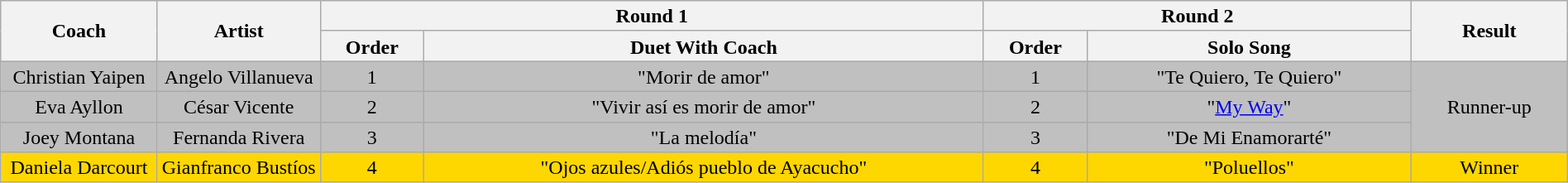<table class="wikitable" style="text-align:center; line-height:17px; font-size:100%; width:100%; white-space:nowrap;">
<tr>
<th rowspan="2" width="10%">Coach</th>
<th rowspan="2" width="10%">Artist</th>
<th colspan="2">Round 1</th>
<th colspan="2">Round 2</th>
<th rowspan="2">Result</th>
</tr>
<tr>
<th>Order</th>
<th>Duet With Coach</th>
<th>Order</th>
<th>Solo Song</th>
</tr>
<tr style="background:silver" |>
<td>Christian Yaipen</td>
<td>Angelo Villanueva</td>
<td>1</td>
<td>"Morir de amor"</td>
<td>1</td>
<td>"Te Quiero, Te Quiero"</td>
<td rowspan="3">Runner-up</td>
</tr>
<tr style="background:silver" |>
<td>Eva Ayllon</td>
<td>César Vicente</td>
<td>2</td>
<td>"Vivir así es morir de amor"</td>
<td>2</td>
<td>"<a href='#'>My Way</a>"</td>
</tr>
<tr style="background:silver" |>
<td>Joey Montana</td>
<td>Fernanda Rivera</td>
<td>3</td>
<td>"La melodía"</td>
<td>3</td>
<td>"De Mi Enamorarté"</td>
</tr>
<tr style="background:gold" |>
<td>Daniela Darcourt</td>
<td>Gianfranco Bustíos</td>
<td>4</td>
<td>"Ojos azules/Adiós pueblo de Ayacucho"</td>
<td>4</td>
<td>"Poluellos"</td>
<td>Winner</td>
</tr>
</table>
